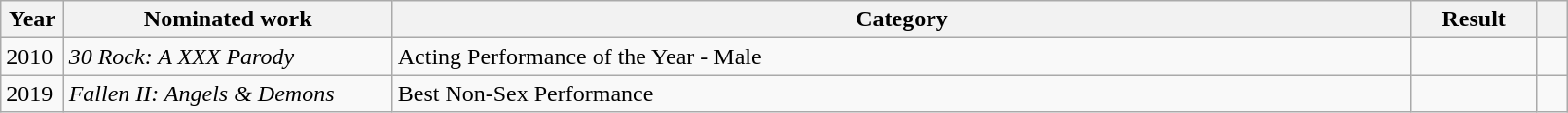<table class="wikitable" style="width:85%;">
<tr>
<th width=4%>Year</th>
<th style="width:21%;">Nominated work</th>
<th style="width:65%;">Category</th>
<th style="width:8%;">Result</th>
<th width=3%></th>
</tr>
<tr>
<td>2010</td>
<td><em>30 Rock: A XXX Parody</em></td>
<td>Acting Performance of the Year - Male</td>
<td></td>
<td style="text-align:center;"></td>
</tr>
<tr>
<td>2019</td>
<td><em>Fallen II: Angels & Demons</em></td>
<td>Best Non-Sex Performance</td>
<td></td>
<td style="text-align:center;"></td>
</tr>
</table>
